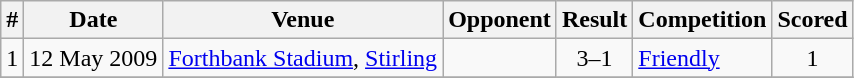<table class="wikitable">
<tr>
<th>#</th>
<th>Date</th>
<th>Venue</th>
<th>Opponent</th>
<th>Result</th>
<th>Competition</th>
<th>Scored</th>
</tr>
<tr>
<td>1</td>
<td>12 May 2009</td>
<td><a href='#'>Forthbank Stadium</a>, <a href='#'>Stirling</a></td>
<td></td>
<td align="center">3–1</td>
<td><a href='#'>Friendly</a></td>
<td align="center">1</td>
</tr>
<tr>
</tr>
</table>
